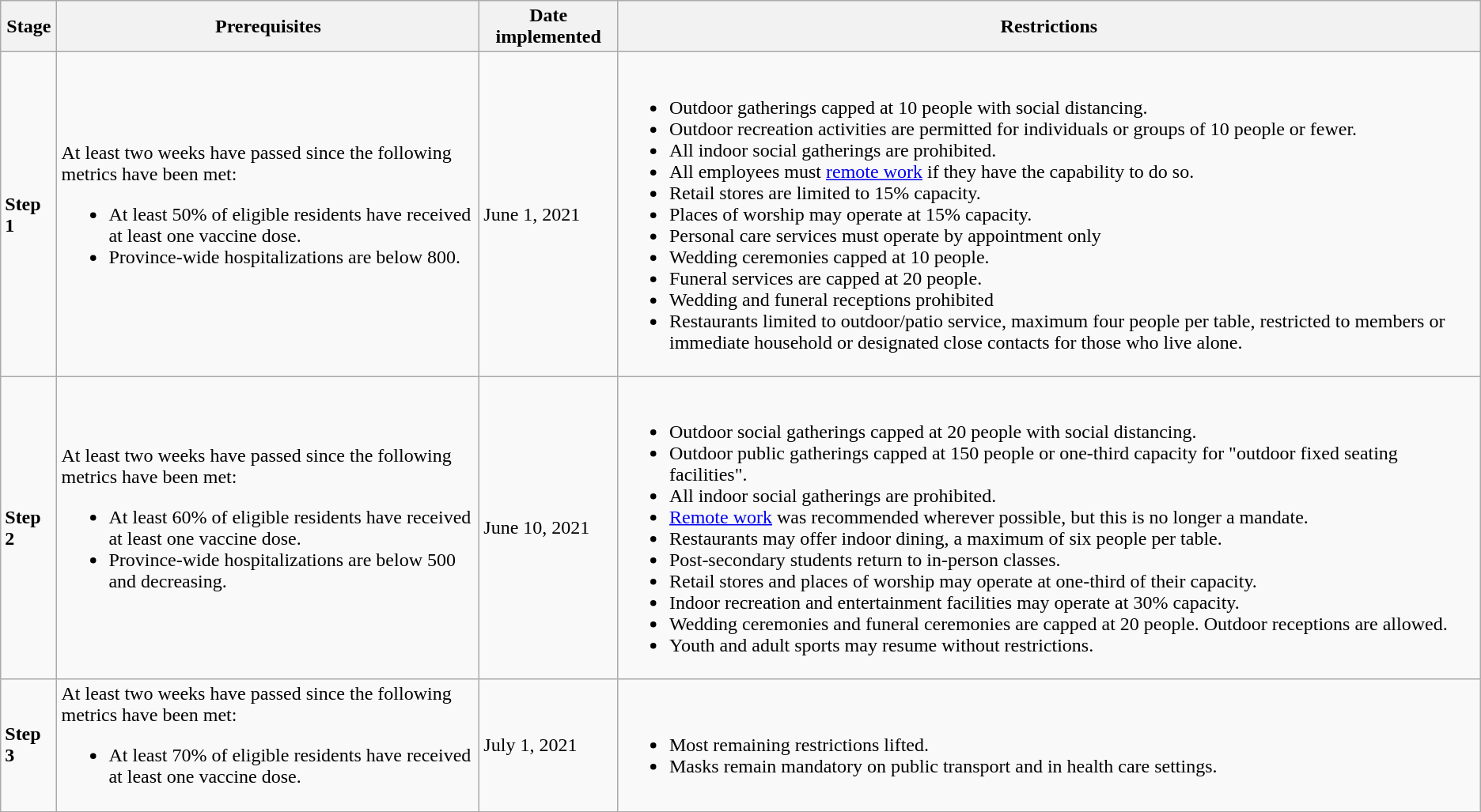<table class="wikitable">
<tr>
<th>Stage</th>
<th>Prerequisites</th>
<th>Date implemented</th>
<th>Restrictions</th>
</tr>
<tr>
<td><strong>Step 1</strong></td>
<td>At least two weeks have passed since the following metrics have been met:<br><ul><li>At least 50% of eligible residents have received at least one vaccine dose.</li><li>Province-wide hospitalizations are below 800.</li></ul></td>
<td>June 1, 2021</td>
<td><br><ul><li>Outdoor gatherings capped at 10 people with social distancing.</li><li>Outdoor recreation activities are permitted for individuals or groups of 10 people or fewer.</li><li>All indoor social gatherings are prohibited.</li><li>All employees must <a href='#'>remote work</a> if they have the capability to do so.</li><li>Retail stores are limited to 15% capacity.</li><li>Places of worship may operate at 15% capacity.</li><li>Personal care services must operate by appointment only</li><li>Wedding ceremonies capped at 10 people.</li><li>Funeral services are capped at 20 people.</li><li>Wedding and funeral receptions prohibited</li><li>Restaurants limited to outdoor/patio service, maximum four people per table, restricted to members or immediate household or designated close contacts for those who live alone.</li></ul></td>
</tr>
<tr>
<td><strong>Step 2</strong></td>
<td>At least two weeks have passed since the following metrics have been met:<br><ul><li>At least 60% of eligible residents have received at least one vaccine dose.</li><li>Province-wide hospitalizations are below 500 and decreasing.</li></ul></td>
<td>June 10, 2021</td>
<td><br><ul><li>Outdoor social gatherings capped at 20 people with social distancing.</li><li>Outdoor public gatherings capped at 150 people or one-third capacity for "outdoor fixed seating facilities".</li><li>All indoor social gatherings are prohibited.</li><li><a href='#'>Remote work</a> was recommended wherever possible, but this is no longer a mandate.</li><li>Restaurants may offer indoor dining, a maximum of six people per table.</li><li>Post-secondary students return to in-person classes.</li><li>Retail stores and places of worship may operate at one-third of their capacity.</li><li>Indoor recreation and entertainment facilities may operate at 30% capacity.</li><li>Wedding ceremonies and funeral ceremonies are capped at 20 people. Outdoor receptions are allowed.</li><li>Youth and adult sports may resume without restrictions.</li></ul></td>
</tr>
<tr>
<td><strong>Step 3</strong></td>
<td>At least two weeks have passed since the following metrics have been met:<br><ul><li>At least 70% of eligible residents have received at least one vaccine dose.</li></ul></td>
<td>July 1, 2021</td>
<td><br><ul><li>Most remaining restrictions lifted.</li><li>Masks remain mandatory on public transport and in health care settings.</li></ul></td>
</tr>
</table>
